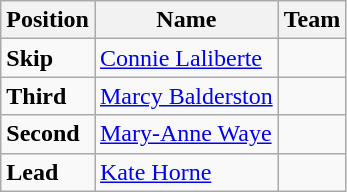<table class="wikitable">
<tr>
<th><strong>Position</strong></th>
<th><strong>Name</strong></th>
<th><strong>Team</strong></th>
</tr>
<tr>
<td><strong>Skip</strong></td>
<td><a href='#'>Connie Laliberte</a></td>
<td></td>
</tr>
<tr>
<td><strong>Third</strong></td>
<td><a href='#'>Marcy Balderston</a></td>
<td></td>
</tr>
<tr>
<td><strong>Second</strong></td>
<td><a href='#'>Mary-Anne Waye</a></td>
<td></td>
</tr>
<tr>
<td><strong>Lead</strong></td>
<td><a href='#'>Kate Horne</a></td>
<td></td>
</tr>
</table>
